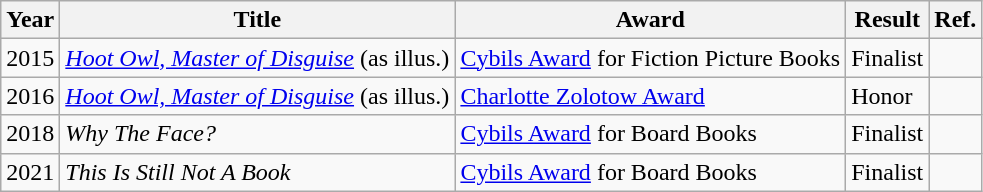<table class="wikitable">
<tr>
<th>Year</th>
<th>Title</th>
<th>Award</th>
<th>Result</th>
<th>Ref.</th>
</tr>
<tr>
<td>2015</td>
<td><em><a href='#'>Hoot Owl, Master of Disguise</a></em> (as illus.)</td>
<td><a href='#'>Cybils Award</a> for Fiction Picture Books</td>
<td>Finalist</td>
<td></td>
</tr>
<tr>
<td>2016</td>
<td><em><a href='#'>Hoot Owl, Master of Disguise</a></em> (as illus.)</td>
<td><a href='#'>Charlotte Zolotow Award</a></td>
<td>Honor</td>
<td></td>
</tr>
<tr>
<td>2018</td>
<td><em>Why The Face?</em></td>
<td><a href='#'>Cybils Award</a> for Board Books</td>
<td>Finalist</td>
<td></td>
</tr>
<tr>
<td>2021</td>
<td><em>This Is Still Not A Book</em></td>
<td><a href='#'>Cybils Award</a> for Board Books</td>
<td>Finalist</td>
<td></td>
</tr>
</table>
